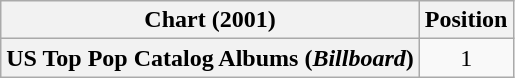<table class="wikitable plainrowheaders" style="text-align:center">
<tr>
<th scope="col">Chart (2001)</th>
<th scope="col">Position</th>
</tr>
<tr>
<th scope="row">US Top Pop Catalog Albums (<em>Billboard</em>)</th>
<td>1</td>
</tr>
</table>
